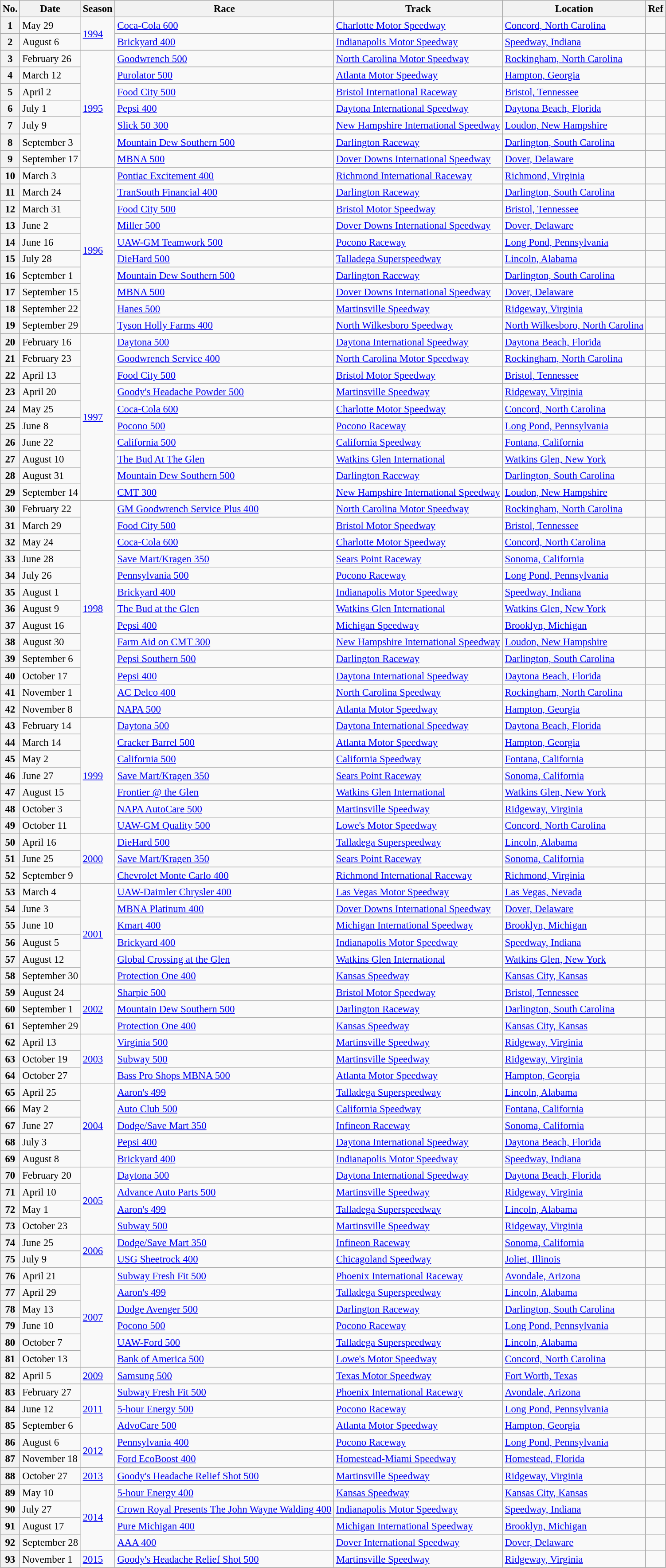<table class="wikitable sortable plainrowheaders" style="font-size:95%">
<tr>
<th scope="col">No.</th>
<th scope="col">Date</th>
<th scope="col">Season</th>
<th scope="col">Race</th>
<th scope="col">Track</th>
<th scope="col">Location</th>
<th scope="col" class="unsortable">Ref</th>
</tr>
<tr>
<th scope="row">1</th>
<td>May 29</td>
<td rowspan=2><a href='#'>1994</a></td>
<td><a href='#'>Coca-Cola 600</a></td>
<td><a href='#'>Charlotte Motor Speedway</a></td>
<td><a href='#'>Concord, North Carolina</a></td>
<td></td>
</tr>
<tr>
<th scope="row">2</th>
<td>August 6</td>
<td><a href='#'>Brickyard 400</a></td>
<td><a href='#'>Indianapolis Motor Speedway</a></td>
<td><a href='#'>Speedway, Indiana</a></td>
<td></td>
</tr>
<tr>
<th scope="row">3</th>
<td>February 26</td>
<td rowspan=7><a href='#'>1995</a></td>
<td><a href='#'>Goodwrench 500</a></td>
<td><a href='#'>North Carolina Motor Speedway</a></td>
<td><a href='#'>Rockingham, North Carolina</a></td>
<td></td>
</tr>
<tr>
<th scope="row">4</th>
<td>March 12</td>
<td><a href='#'>Purolator 500</a></td>
<td><a href='#'>Atlanta Motor Speedway</a></td>
<td><a href='#'>Hampton, Georgia</a></td>
<td></td>
</tr>
<tr>
<th scope="row">5</th>
<td>April 2</td>
<td><a href='#'>Food City 500</a></td>
<td><a href='#'>Bristol International Raceway</a></td>
<td><a href='#'>Bristol, Tennessee</a></td>
<td></td>
</tr>
<tr>
<th scope="row">6</th>
<td>July 1</td>
<td><a href='#'>Pepsi 400</a></td>
<td><a href='#'>Daytona International Speedway</a></td>
<td><a href='#'>Daytona Beach, Florida</a></td>
<td></td>
</tr>
<tr>
<th scope="row">7</th>
<td>July 9</td>
<td><a href='#'>Slick 50 300</a></td>
<td><a href='#'>New Hampshire International Speedway</a></td>
<td><a href='#'>Loudon, New Hampshire</a></td>
<td></td>
</tr>
<tr>
<th scope="row">8</th>
<td>September 3</td>
<td><a href='#'>Mountain Dew Southern 500</a></td>
<td><a href='#'>Darlington Raceway</a></td>
<td><a href='#'>Darlington, South Carolina</a></td>
<td></td>
</tr>
<tr>
<th scope="row">9</th>
<td>September 17</td>
<td><a href='#'>MBNA 500</a></td>
<td><a href='#'>Dover Downs International Speedway</a></td>
<td><a href='#'>Dover, Delaware</a></td>
<td></td>
</tr>
<tr>
<th scope="row">10</th>
<td>March 3</td>
<td rowspan=10><a href='#'>1996</a></td>
<td><a href='#'>Pontiac Excitement 400</a></td>
<td><a href='#'>Richmond International Raceway</a></td>
<td><a href='#'>Richmond, Virginia</a></td>
<td></td>
</tr>
<tr>
<th scope="row">11</th>
<td>March 24</td>
<td><a href='#'>TranSouth Financial 400</a></td>
<td><a href='#'>Darlington Raceway</a></td>
<td><a href='#'>Darlington, South Carolina</a></td>
<td></td>
</tr>
<tr>
<th scope="row">12</th>
<td>March 31</td>
<td><a href='#'>Food City 500</a></td>
<td><a href='#'>Bristol Motor Speedway</a></td>
<td><a href='#'>Bristol, Tennessee</a></td>
<td></td>
</tr>
<tr>
<th scope="row">13</th>
<td>June 2</td>
<td><a href='#'>Miller 500</a></td>
<td><a href='#'>Dover Downs International Speedway</a></td>
<td><a href='#'>Dover, Delaware</a></td>
<td></td>
</tr>
<tr>
<th scope="row">14</th>
<td>June 16</td>
<td><a href='#'>UAW-GM Teamwork 500</a></td>
<td><a href='#'>Pocono Raceway</a></td>
<td><a href='#'>Long Pond, Pennsylvania</a></td>
<td></td>
</tr>
<tr>
<th scope="row">15</th>
<td>July 28</td>
<td><a href='#'>DieHard 500</a></td>
<td><a href='#'>Talladega Superspeedway</a></td>
<td><a href='#'>Lincoln, Alabama</a></td>
<td></td>
</tr>
<tr>
<th scope="row">16</th>
<td>September 1</td>
<td><a href='#'>Mountain Dew Southern 500</a></td>
<td><a href='#'>Darlington Raceway</a></td>
<td><a href='#'>Darlington, South Carolina</a></td>
<td></td>
</tr>
<tr>
<th scope="row">17</th>
<td>September 15</td>
<td><a href='#'>MBNA 500</a></td>
<td><a href='#'>Dover Downs International Speedway</a></td>
<td><a href='#'>Dover, Delaware</a></td>
<td></td>
</tr>
<tr>
<th scope="row">18</th>
<td>September 22</td>
<td><a href='#'>Hanes 500</a></td>
<td><a href='#'>Martinsville Speedway</a></td>
<td><a href='#'>Ridgeway, Virginia</a></td>
<td></td>
</tr>
<tr>
<th scope="row">19</th>
<td>September 29</td>
<td><a href='#'>Tyson Holly Farms 400</a></td>
<td><a href='#'>North Wilkesboro Speedway</a></td>
<td><a href='#'>North Wilkesboro, North Carolina</a></td>
<td></td>
</tr>
<tr>
<th scope="row">20</th>
<td>February 16</td>
<td rowspan=10><a href='#'>1997</a></td>
<td><a href='#'>Daytona 500</a></td>
<td><a href='#'>Daytona International Speedway</a></td>
<td><a href='#'>Daytona Beach, Florida</a></td>
<td></td>
</tr>
<tr>
<th scope="row">21</th>
<td>February 23</td>
<td><a href='#'>Goodwrench Service 400</a></td>
<td><a href='#'>North Carolina Motor Speedway</a></td>
<td><a href='#'>Rockingham, North Carolina</a></td>
<td></td>
</tr>
<tr>
<th scope="row">22</th>
<td>April 13</td>
<td><a href='#'>Food City 500</a></td>
<td><a href='#'>Bristol Motor Speedway</a></td>
<td><a href='#'>Bristol, Tennessee</a></td>
<td></td>
</tr>
<tr>
<th scope="row">23</th>
<td>April 20</td>
<td><a href='#'>Goody's Headache Powder 500</a></td>
<td><a href='#'>Martinsville Speedway</a></td>
<td><a href='#'>Ridgeway, Virginia</a></td>
<td></td>
</tr>
<tr>
<th scope="row">24</th>
<td>May 25</td>
<td><a href='#'>Coca-Cola 600</a></td>
<td><a href='#'>Charlotte Motor Speedway</a></td>
<td><a href='#'>Concord, North Carolina</a></td>
<td></td>
</tr>
<tr>
<th scope="row">25</th>
<td>June 8</td>
<td><a href='#'>Pocono 500</a></td>
<td><a href='#'>Pocono Raceway</a></td>
<td><a href='#'>Long Pond, Pennsylvania</a></td>
<td></td>
</tr>
<tr>
<th scope="row">26</th>
<td>June 22</td>
<td><a href='#'>California 500</a></td>
<td><a href='#'>California Speedway</a></td>
<td><a href='#'>Fontana, California</a></td>
<td></td>
</tr>
<tr>
<th scope="row">27</th>
<td>August 10</td>
<td><a href='#'>The Bud At The Glen</a></td>
<td><a href='#'>Watkins Glen International</a></td>
<td><a href='#'>Watkins Glen, New York</a></td>
<td></td>
</tr>
<tr>
<th scope="row">28</th>
<td>August 31</td>
<td><a href='#'>Mountain Dew Southern 500</a></td>
<td><a href='#'>Darlington Raceway</a></td>
<td><a href='#'>Darlington, South Carolina</a></td>
<td></td>
</tr>
<tr>
<th scope="row">29</th>
<td>September 14</td>
<td><a href='#'>CMT 300</a></td>
<td><a href='#'>New Hampshire International Speedway</a></td>
<td><a href='#'>Loudon, New Hampshire</a></td>
<td></td>
</tr>
<tr>
<th scope="row">30</th>
<td>February 22</td>
<td rowspan=13><a href='#'>1998</a></td>
<td><a href='#'>GM Goodwrench Service Plus 400</a></td>
<td><a href='#'>North Carolina Motor Speedway</a></td>
<td><a href='#'>Rockingham, North Carolina</a></td>
<td></td>
</tr>
<tr>
<th scope="row">31</th>
<td>March 29</td>
<td><a href='#'>Food City 500</a></td>
<td><a href='#'>Bristol Motor Speedway</a></td>
<td><a href='#'>Bristol, Tennessee</a></td>
<td></td>
</tr>
<tr>
<th scope="row">32</th>
<td>May 24</td>
<td><a href='#'>Coca-Cola 600</a></td>
<td><a href='#'>Charlotte Motor Speedway</a></td>
<td><a href='#'>Concord, North Carolina</a></td>
<td></td>
</tr>
<tr>
<th scope="row">33</th>
<td>June 28</td>
<td><a href='#'>Save Mart/Kragen 350</a></td>
<td><a href='#'>Sears Point Raceway</a></td>
<td><a href='#'>Sonoma, California</a></td>
<td></td>
</tr>
<tr>
<th scope="row">34</th>
<td>July 26</td>
<td><a href='#'>Pennsylvania 500</a></td>
<td><a href='#'>Pocono Raceway</a></td>
<td><a href='#'>Long Pond, Pennsylvania</a></td>
<td></td>
</tr>
<tr>
<th scope="row">35</th>
<td>August 1</td>
<td><a href='#'>Brickyard 400</a></td>
<td><a href='#'>Indianapolis Motor Speedway</a></td>
<td><a href='#'>Speedway, Indiana</a></td>
<td></td>
</tr>
<tr>
<th scope="row">36</th>
<td>August 9</td>
<td><a href='#'>The Bud at the Glen</a></td>
<td><a href='#'>Watkins Glen International</a></td>
<td><a href='#'>Watkins Glen, New York</a></td>
<td></td>
</tr>
<tr>
<th scope="row">37</th>
<td>August 16</td>
<td><a href='#'>Pepsi 400</a></td>
<td><a href='#'>Michigan Speedway</a></td>
<td><a href='#'>Brooklyn, Michigan</a></td>
<td></td>
</tr>
<tr>
<th scope="row">38</th>
<td>August 30</td>
<td><a href='#'>Farm Aid on CMT 300</a></td>
<td><a href='#'>New Hampshire International Speedway</a></td>
<td><a href='#'>Loudon, New Hampshire</a></td>
<td></td>
</tr>
<tr>
<th scope="row">39</th>
<td>September 6</td>
<td><a href='#'>Pepsi Southern 500</a></td>
<td><a href='#'>Darlington Raceway</a></td>
<td><a href='#'>Darlington, South Carolina</a></td>
<td></td>
</tr>
<tr>
<th scope="row">40</th>
<td>October 17</td>
<td><a href='#'>Pepsi 400</a></td>
<td><a href='#'>Daytona International Speedway</a></td>
<td><a href='#'>Daytona Beach, Florida</a></td>
<td></td>
</tr>
<tr>
<th scope="row">41</th>
<td>November 1</td>
<td><a href='#'>AC Delco 400</a></td>
<td><a href='#'>North Carolina Speedway</a></td>
<td><a href='#'>Rockingham, North Carolina</a></td>
<td></td>
</tr>
<tr>
<th scope="row">42</th>
<td>November 8</td>
<td><a href='#'>NAPA 500</a></td>
<td><a href='#'>Atlanta Motor Speedway</a></td>
<td><a href='#'>Hampton, Georgia</a></td>
<td></td>
</tr>
<tr>
<th scope="row">43</th>
<td>February 14</td>
<td rowspan=7><a href='#'>1999</a></td>
<td><a href='#'>Daytona 500</a></td>
<td><a href='#'>Daytona International Speedway</a></td>
<td><a href='#'>Daytona Beach, Florida</a></td>
<td></td>
</tr>
<tr>
<th scope="row">44</th>
<td>March 14</td>
<td><a href='#'>Cracker Barrel 500</a></td>
<td><a href='#'>Atlanta Motor Speedway</a></td>
<td><a href='#'>Hampton, Georgia</a></td>
<td></td>
</tr>
<tr>
<th scope="row">45</th>
<td>May 2</td>
<td><a href='#'>California 500</a></td>
<td><a href='#'>California Speedway</a></td>
<td><a href='#'>Fontana, California</a></td>
<td></td>
</tr>
<tr>
<th scope="row">46</th>
<td>June 27</td>
<td><a href='#'>Save Mart/Kragen 350</a></td>
<td><a href='#'>Sears Point Raceway</a></td>
<td><a href='#'>Sonoma, California</a></td>
<td></td>
</tr>
<tr>
<th scope="row">47</th>
<td>August 15</td>
<td><a href='#'>Frontier @ the Glen</a></td>
<td><a href='#'>Watkins Glen International</a></td>
<td><a href='#'>Watkins Glen, New York</a></td>
<td></td>
</tr>
<tr>
<th scope="row">48</th>
<td>October 3</td>
<td><a href='#'>NAPA AutoCare 500</a></td>
<td><a href='#'>Martinsville Speedway</a></td>
<td><a href='#'>Ridgeway, Virginia</a></td>
<td></td>
</tr>
<tr>
<th scope="row">49</th>
<td>October 11</td>
<td><a href='#'>UAW-GM Quality 500</a></td>
<td><a href='#'>Lowe's Motor Speedway</a></td>
<td><a href='#'>Concord, North Carolina</a></td>
<td></td>
</tr>
<tr>
<th scope="row">50</th>
<td>April 16</td>
<td rowspan=3><a href='#'>2000</a></td>
<td><a href='#'>DieHard 500</a></td>
<td><a href='#'>Talladega Superspeedway</a></td>
<td><a href='#'>Lincoln, Alabama</a></td>
<td></td>
</tr>
<tr>
<th scope="row">51</th>
<td>June 25</td>
<td><a href='#'>Save Mart/Kragen 350</a></td>
<td><a href='#'>Sears Point Raceway</a></td>
<td><a href='#'>Sonoma, California</a></td>
<td></td>
</tr>
<tr>
<th scope="row">52</th>
<td>September 9</td>
<td><a href='#'>Chevrolet Monte Carlo 400</a></td>
<td><a href='#'>Richmond International Raceway</a></td>
<td><a href='#'>Richmond, Virginia</a></td>
<td></td>
</tr>
<tr>
<th scope="row">53</th>
<td>March 4</td>
<td rowspan=6><a href='#'>2001</a></td>
<td><a href='#'>UAW-Daimler Chrysler 400</a></td>
<td><a href='#'>Las Vegas Motor Speedway</a></td>
<td><a href='#'>Las Vegas, Nevada</a></td>
<td></td>
</tr>
<tr>
<th scope="row">54</th>
<td>June 3</td>
<td><a href='#'>MBNA Platinum 400</a></td>
<td><a href='#'>Dover Downs International Speedway</a></td>
<td><a href='#'>Dover, Delaware</a></td>
<td></td>
</tr>
<tr>
<th scope="row">55</th>
<td>June 10</td>
<td><a href='#'>Kmart 400</a></td>
<td><a href='#'>Michigan International Speedway</a></td>
<td><a href='#'>Brooklyn, Michigan</a></td>
<td></td>
</tr>
<tr>
<th scope="row">56</th>
<td>August 5</td>
<td><a href='#'>Brickyard 400</a></td>
<td><a href='#'>Indianapolis Motor Speedway</a></td>
<td><a href='#'>Speedway, Indiana</a></td>
<td></td>
</tr>
<tr>
<th scope="row">57</th>
<td>August 12</td>
<td><a href='#'>Global Crossing at the Glen</a></td>
<td><a href='#'>Watkins Glen International</a></td>
<td><a href='#'>Watkins Glen, New York</a></td>
<td></td>
</tr>
<tr>
<th scope="row">58</th>
<td>September 30</td>
<td><a href='#'>Protection One 400</a></td>
<td><a href='#'>Kansas Speedway</a></td>
<td><a href='#'>Kansas City, Kansas</a></td>
<td></td>
</tr>
<tr>
<th scope="row">59</th>
<td>August 24</td>
<td rowspan=3><a href='#'>2002</a></td>
<td><a href='#'>Sharpie 500</a></td>
<td><a href='#'>Bristol Motor Speedway</a></td>
<td><a href='#'>Bristol, Tennessee</a></td>
<td></td>
</tr>
<tr>
<th scope="row">60</th>
<td>September 1</td>
<td><a href='#'>Mountain Dew Southern 500</a></td>
<td><a href='#'>Darlington Raceway</a></td>
<td><a href='#'>Darlington, South Carolina</a></td>
<td></td>
</tr>
<tr>
<th scope="row">61</th>
<td>September 29</td>
<td><a href='#'>Protection One 400</a></td>
<td><a href='#'>Kansas Speedway</a></td>
<td><a href='#'>Kansas City, Kansas</a></td>
<td></td>
</tr>
<tr>
<th scope="row">62</th>
<td>April 13</td>
<td rowspan=3><a href='#'>2003</a></td>
<td><a href='#'>Virginia 500</a></td>
<td><a href='#'>Martinsville Speedway</a></td>
<td><a href='#'>Ridgeway, Virginia</a></td>
<td></td>
</tr>
<tr>
<th scope="row">63</th>
<td>October 19</td>
<td><a href='#'>Subway 500</a></td>
<td><a href='#'>Martinsville Speedway</a></td>
<td><a href='#'>Ridgeway, Virginia</a></td>
<td></td>
</tr>
<tr>
<th scope="row">64</th>
<td>October 27</td>
<td><a href='#'>Bass Pro Shops MBNA 500</a></td>
<td><a href='#'>Atlanta Motor Speedway</a></td>
<td><a href='#'>Hampton, Georgia</a></td>
<td></td>
</tr>
<tr>
<th scope="row">65</th>
<td>April 25</td>
<td rowspan=5><a href='#'>2004</a></td>
<td><a href='#'>Aaron's 499</a></td>
<td><a href='#'>Talladega Superspeedway</a></td>
<td><a href='#'>Lincoln, Alabama</a></td>
<td></td>
</tr>
<tr>
<th scope="row">66</th>
<td>May 2</td>
<td><a href='#'>Auto Club 500</a></td>
<td><a href='#'>California Speedway</a></td>
<td><a href='#'>Fontana, California</a></td>
<td></td>
</tr>
<tr>
<th scope="row">67</th>
<td>June 27</td>
<td><a href='#'>Dodge/Save Mart 350</a></td>
<td><a href='#'>Infineon Raceway</a></td>
<td><a href='#'>Sonoma, California</a></td>
<td></td>
</tr>
<tr>
<th scope="row">68</th>
<td>July 3</td>
<td><a href='#'>Pepsi 400</a></td>
<td><a href='#'>Daytona International Speedway</a></td>
<td><a href='#'>Daytona Beach, Florida</a></td>
<td></td>
</tr>
<tr>
<th scope="row">69</th>
<td>August 8</td>
<td><a href='#'>Brickyard 400</a></td>
<td><a href='#'>Indianapolis Motor Speedway</a></td>
<td><a href='#'>Speedway, Indiana</a></td>
<td></td>
</tr>
<tr>
<th scope="row">70</th>
<td>February 20</td>
<td rowspan=4><a href='#'>2005</a></td>
<td><a href='#'>Daytona 500</a></td>
<td><a href='#'>Daytona International Speedway</a></td>
<td><a href='#'>Daytona Beach, Florida</a></td>
<td></td>
</tr>
<tr>
<th scope="row">71</th>
<td>April 10</td>
<td><a href='#'>Advance Auto Parts 500</a></td>
<td><a href='#'>Martinsville Speedway</a></td>
<td><a href='#'>Ridgeway, Virginia</a></td>
<td></td>
</tr>
<tr>
<th scope="row">72</th>
<td>May 1</td>
<td><a href='#'>Aaron's 499</a></td>
<td><a href='#'>Talladega Superspeedway</a></td>
<td><a href='#'>Lincoln, Alabama</a></td>
<td></td>
</tr>
<tr>
<th scope="row">73</th>
<td>October 23</td>
<td><a href='#'>Subway 500</a></td>
<td><a href='#'>Martinsville Speedway</a></td>
<td><a href='#'>Ridgeway, Virginia</a></td>
<td></td>
</tr>
<tr>
<th scope="row">74</th>
<td>June 25</td>
<td rowspan=2><a href='#'>2006</a></td>
<td><a href='#'>Dodge/Save Mart 350</a></td>
<td><a href='#'>Infineon Raceway</a></td>
<td><a href='#'>Sonoma, California</a></td>
<td></td>
</tr>
<tr>
<th scope="row">75</th>
<td>July 9</td>
<td><a href='#'>USG Sheetrock 400</a></td>
<td><a href='#'>Chicagoland Speedway</a></td>
<td><a href='#'>Joliet, Illinois</a></td>
<td></td>
</tr>
<tr>
<th scope="row">76</th>
<td>April 21</td>
<td rowspan=6><a href='#'>2007</a></td>
<td><a href='#'>Subway Fresh Fit 500</a></td>
<td><a href='#'>Phoenix International Raceway</a></td>
<td><a href='#'>Avondale, Arizona</a></td>
<td></td>
</tr>
<tr>
<th scope="row">77</th>
<td>April 29</td>
<td><a href='#'>Aaron's 499</a></td>
<td><a href='#'>Talladega Superspeedway</a></td>
<td><a href='#'>Lincoln, Alabama</a></td>
<td></td>
</tr>
<tr>
<th scope="row">78</th>
<td>May 13</td>
<td><a href='#'>Dodge Avenger 500</a></td>
<td><a href='#'>Darlington Raceway</a></td>
<td><a href='#'>Darlington, South Carolina</a></td>
<td></td>
</tr>
<tr>
<th scope="row">79</th>
<td>June 10</td>
<td><a href='#'>Pocono 500</a></td>
<td><a href='#'>Pocono Raceway</a></td>
<td><a href='#'>Long Pond, Pennsylvania</a></td>
<td></td>
</tr>
<tr>
<th scope="row">80</th>
<td>October 7</td>
<td><a href='#'>UAW-Ford 500</a></td>
<td><a href='#'>Talladega Superspeedway</a></td>
<td><a href='#'>Lincoln, Alabama</a></td>
<td></td>
</tr>
<tr>
<th scope="row">81</th>
<td>October 13</td>
<td><a href='#'>Bank of America 500</a></td>
<td><a href='#'>Lowe's Motor Speedway</a></td>
<td><a href='#'>Concord, North Carolina</a></td>
<td></td>
</tr>
<tr>
<th scope="row">82</th>
<td>April 5</td>
<td><a href='#'>2009</a></td>
<td><a href='#'>Samsung 500</a></td>
<td><a href='#'>Texas Motor Speedway</a></td>
<td><a href='#'>Fort Worth, Texas</a></td>
<td></td>
</tr>
<tr>
<th scope="row">83</th>
<td>February 27</td>
<td rowspan=3><a href='#'>2011</a></td>
<td><a href='#'>Subway Fresh Fit 500</a></td>
<td><a href='#'>Phoenix International Raceway</a></td>
<td><a href='#'>Avondale, Arizona</a></td>
<td></td>
</tr>
<tr>
<th scope="row">84</th>
<td>June 12</td>
<td><a href='#'>5-hour Energy 500</a></td>
<td><a href='#'>Pocono Raceway</a></td>
<td><a href='#'>Long Pond, Pennsylvania</a></td>
<td></td>
</tr>
<tr>
<th scope="row">85</th>
<td>September 6</td>
<td><a href='#'>AdvoCare 500</a></td>
<td><a href='#'>Atlanta Motor Speedway</a></td>
<td><a href='#'>Hampton, Georgia</a></td>
<td></td>
</tr>
<tr>
<th scope="row">86</th>
<td>August 6</td>
<td rowspan=2><a href='#'>2012</a></td>
<td><a href='#'>Pennsylvania 400</a></td>
<td><a href='#'>Pocono Raceway</a></td>
<td><a href='#'>Long Pond, Pennsylvania</a></td>
<td></td>
</tr>
<tr>
<th scope="row">87</th>
<td>November 18</td>
<td><a href='#'>Ford EcoBoost 400</a></td>
<td><a href='#'>Homestead-Miami Speedway</a></td>
<td><a href='#'>Homestead, Florida</a></td>
<td></td>
</tr>
<tr>
<th scope="row">88</th>
<td>October 27</td>
<td><a href='#'>2013</a></td>
<td><a href='#'>Goody's Headache Relief Shot 500</a></td>
<td><a href='#'>Martinsville Speedway</a></td>
<td><a href='#'>Ridgeway, Virginia</a></td>
<td></td>
</tr>
<tr>
<th scope="row">89</th>
<td>May 10</td>
<td rowspan=4><a href='#'>2014</a></td>
<td><a href='#'>5-hour Energy 400</a></td>
<td><a href='#'>Kansas Speedway</a></td>
<td><a href='#'>Kansas City, Kansas</a></td>
<td></td>
</tr>
<tr>
<th scope="row">90</th>
<td>July 27</td>
<td><a href='#'>Crown Royal Presents The John Wayne Walding 400</a></td>
<td><a href='#'>Indianapolis Motor Speedway</a></td>
<td><a href='#'>Speedway, Indiana</a></td>
<td></td>
</tr>
<tr>
<th scope="row">91</th>
<td>August 17</td>
<td><a href='#'>Pure Michigan 400</a></td>
<td><a href='#'>Michigan International Speedway</a></td>
<td><a href='#'>Brooklyn, Michigan</a></td>
<td></td>
</tr>
<tr>
<th scope="row">92</th>
<td>September 28</td>
<td><a href='#'>AAA 400</a></td>
<td><a href='#'>Dover International Speedway</a></td>
<td><a href='#'>Dover, Delaware</a></td>
<td></td>
</tr>
<tr>
<th scope="row">93</th>
<td>November 1</td>
<td><a href='#'>2015</a></td>
<td><a href='#'>Goody's Headache Relief Shot 500</a></td>
<td><a href='#'>Martinsville Speedway</a></td>
<td><a href='#'>Ridgeway, Virginia</a></td>
<td></td>
</tr>
</table>
